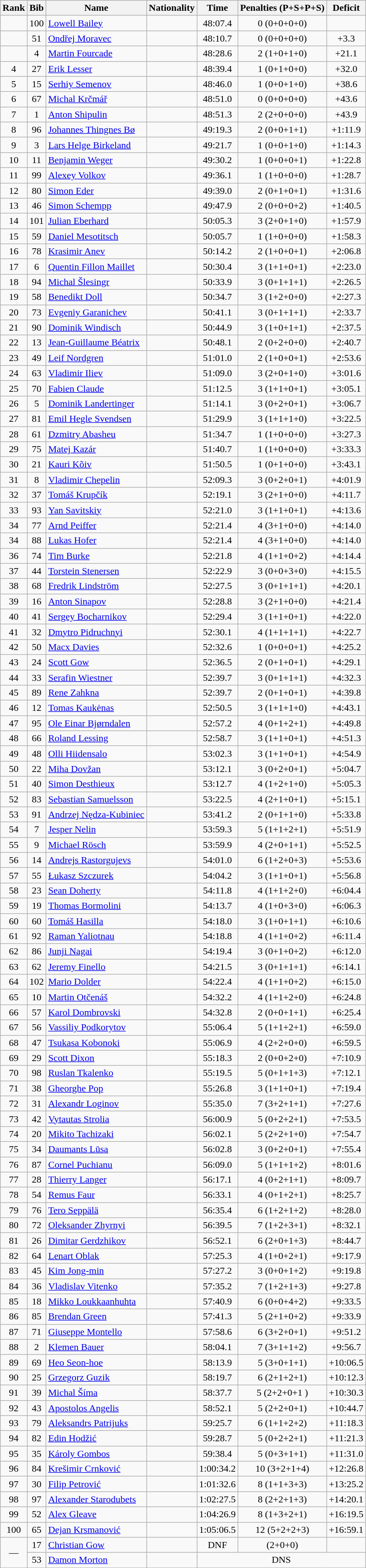<table class="wikitable sortable" style="text-align:center">
<tr>
<th>Rank</th>
<th>Bib</th>
<th>Name</th>
<th>Nationality</th>
<th>Time</th>
<th>Penalties (P+S+P+S)</th>
<th>Deficit</th>
</tr>
<tr>
<td></td>
<td>100</td>
<td align=left><a href='#'>Lowell Bailey</a></td>
<td align=left></td>
<td>48:07.4</td>
<td>0 (0+0+0+0)</td>
<td></td>
</tr>
<tr>
<td></td>
<td>51</td>
<td align=left><a href='#'>Ondřej Moravec</a></td>
<td align=left></td>
<td>48:10.7</td>
<td>0 (0+0+0+0)</td>
<td>+3.3</td>
</tr>
<tr>
<td></td>
<td>4</td>
<td align=left><a href='#'>Martin Fourcade</a></td>
<td align=left></td>
<td>48:28.6</td>
<td>2 (1+0+1+0)</td>
<td>+21.1</td>
</tr>
<tr>
<td>4</td>
<td>27</td>
<td align=left><a href='#'>Erik Lesser</a></td>
<td align=left></td>
<td>48:39.4</td>
<td>1 (0+1+0+0)</td>
<td>+32.0</td>
</tr>
<tr>
<td>5</td>
<td>15</td>
<td align=left><a href='#'>Serhiy Semenov</a></td>
<td align=left></td>
<td>48:46.0</td>
<td>1 (0+0+1+0)</td>
<td>+38.6</td>
</tr>
<tr>
<td>6</td>
<td>67</td>
<td align=left><a href='#'>Michal Krčmář</a></td>
<td align=left></td>
<td>48:51.0</td>
<td>0 (0+0+0+0)</td>
<td>+43.6</td>
</tr>
<tr>
<td>7</td>
<td>1</td>
<td align=left><a href='#'>Anton Shipulin</a></td>
<td align=left></td>
<td>48:51.3</td>
<td>2 (2+0+0+0)</td>
<td>+43.9</td>
</tr>
<tr>
<td>8</td>
<td>96</td>
<td align=left><a href='#'>Johannes Thingnes Bø</a></td>
<td align=left></td>
<td>49:19.3</td>
<td>2 (0+0+1+1)</td>
<td>+1:11.9</td>
</tr>
<tr>
<td>9</td>
<td>3</td>
<td align=left><a href='#'>Lars Helge Birkeland</a></td>
<td align=left></td>
<td>49:21.7</td>
<td>1 (0+0+1+0)</td>
<td>+1:14.3</td>
</tr>
<tr>
<td>10</td>
<td>11</td>
<td align=left><a href='#'>Benjamin Weger</a></td>
<td align=left></td>
<td>49:30.2</td>
<td>1 (0+0+0+1)</td>
<td>+1:22.8</td>
</tr>
<tr>
<td>11</td>
<td>99</td>
<td align=left><a href='#'>Alexey Volkov</a></td>
<td align=left></td>
<td>49:36.1</td>
<td>1 (1+0+0+0)</td>
<td>+1:28.7</td>
</tr>
<tr>
<td>12</td>
<td>80</td>
<td align=left><a href='#'>Simon Eder</a></td>
<td align=left></td>
<td>49:39.0</td>
<td>2 (0+1+0+1)</td>
<td>+1:31.6</td>
</tr>
<tr>
<td>13</td>
<td>46</td>
<td align=left><a href='#'>Simon Schempp</a></td>
<td align=left></td>
<td>49:47.9</td>
<td>2 (0+0+0+2)</td>
<td>+1:40.5</td>
</tr>
<tr>
<td>14</td>
<td>101</td>
<td align=left><a href='#'>Julian Eberhard</a></td>
<td align=left></td>
<td>50:05.3</td>
<td>3 (2+0+1+0)</td>
<td>+1:57.9</td>
</tr>
<tr>
<td>15</td>
<td>59</td>
<td align=left><a href='#'>Daniel Mesotitsch</a></td>
<td align=left></td>
<td>50:05.7</td>
<td>1 (1+0+0+0)</td>
<td>+1:58.3</td>
</tr>
<tr>
<td>16</td>
<td>78</td>
<td align=left><a href='#'>Krasimir Anev</a></td>
<td align=left></td>
<td>50:14.2</td>
<td>2 (1+0+0+1)</td>
<td>+2:06.8</td>
</tr>
<tr>
<td>17</td>
<td>6</td>
<td align=left><a href='#'>Quentin Fillon Maillet</a></td>
<td align=left></td>
<td>50:30.4</td>
<td>3 (1+1+0+1)</td>
<td>+2:23.0</td>
</tr>
<tr>
<td>18</td>
<td>94</td>
<td align=left><a href='#'>Michal Šlesingr</a></td>
<td align=left></td>
<td>50:33.9</td>
<td>3 (0+1+1+1)</td>
<td>+2:26.5</td>
</tr>
<tr>
<td>19</td>
<td>58</td>
<td align=left><a href='#'>Benedikt Doll</a></td>
<td align=left></td>
<td>50:34.7</td>
<td>3 (1+2+0+0)</td>
<td>+2:27.3</td>
</tr>
<tr>
<td>20</td>
<td>73</td>
<td align=left><a href='#'>Evgeniy Garanichev</a></td>
<td align=left></td>
<td>50:41.1</td>
<td>3 (0+1+1+1)</td>
<td>+2:33.7</td>
</tr>
<tr>
<td>21</td>
<td>90</td>
<td align=left><a href='#'>Dominik Windisch</a></td>
<td align=left></td>
<td>50:44.9</td>
<td>3 (1+0+1+1)</td>
<td>+2:37.5</td>
</tr>
<tr>
<td>22</td>
<td>13</td>
<td align=left><a href='#'>Jean-Guillaume Béatrix</a></td>
<td align=left></td>
<td>50:48.1</td>
<td>2 (0+2+0+0)</td>
<td>+2:40.7</td>
</tr>
<tr>
<td>23</td>
<td>49</td>
<td align=left><a href='#'>Leif Nordgren</a></td>
<td align=left></td>
<td>51:01.0</td>
<td>2 (1+0+0+1)</td>
<td>+2:53.6</td>
</tr>
<tr>
<td>24</td>
<td>63</td>
<td align=left><a href='#'>Vladimir Iliev</a></td>
<td align=left></td>
<td>51:09.0</td>
<td>3 (2+0+1+0)</td>
<td>+3:01.6</td>
</tr>
<tr>
<td>25</td>
<td>70</td>
<td align=left><a href='#'>Fabien Claude</a></td>
<td align=left></td>
<td>51:12.5</td>
<td>3 (1+1+0+1)</td>
<td>+3:05.1</td>
</tr>
<tr>
<td>26</td>
<td>5</td>
<td align=left><a href='#'>Dominik Landertinger</a></td>
<td align=left></td>
<td>51:14.1</td>
<td>3 (0+2+0+1)</td>
<td>+3:06.7</td>
</tr>
<tr>
<td>27</td>
<td>81</td>
<td align=left><a href='#'>Emil Hegle Svendsen</a></td>
<td align=left></td>
<td>51:29.9</td>
<td>3 (1+1+1+0)</td>
<td>+3:22.5</td>
</tr>
<tr>
<td>28</td>
<td>61</td>
<td align=left><a href='#'>Dzmitry Abasheu</a></td>
<td align=left></td>
<td>51:34.7</td>
<td>1 (1+0+0+0)</td>
<td>+3:27.3</td>
</tr>
<tr>
<td>29</td>
<td>75</td>
<td align=left><a href='#'>Matej Kazár</a></td>
<td align=left></td>
<td>51:40.7</td>
<td>1 (1+0+0+0)</td>
<td>+3:33.3</td>
</tr>
<tr>
<td>30</td>
<td>21</td>
<td align=left><a href='#'>Kauri Kõiv</a></td>
<td align=left></td>
<td>51:50.5</td>
<td>1 (0+1+0+0)</td>
<td>+3:43.1</td>
</tr>
<tr>
<td>31</td>
<td>8</td>
<td align=left><a href='#'>Vladimir Chepelin</a></td>
<td align=left></td>
<td>52:09.3</td>
<td>3 (0+2+0+1)</td>
<td>+4:01.9</td>
</tr>
<tr>
<td>32</td>
<td>37</td>
<td align=left><a href='#'>Tomáš Krupčík</a></td>
<td align=left></td>
<td>52:19.1</td>
<td>3 (2+1+0+0)</td>
<td>+4:11.7</td>
</tr>
<tr>
<td>33</td>
<td>93</td>
<td align=left><a href='#'>Yan Savitskiy</a></td>
<td align=left></td>
<td>52:21.0</td>
<td>3 (1+1+0+1)</td>
<td>+4:13.6</td>
</tr>
<tr>
<td>34</td>
<td>77</td>
<td align=left><a href='#'>Arnd Peiffer</a></td>
<td align=left></td>
<td>52:21.4</td>
<td>4 (3+1+0+0)</td>
<td>+4:14.0</td>
</tr>
<tr>
<td>34</td>
<td>88</td>
<td align=left><a href='#'>Lukas Hofer</a></td>
<td align=left></td>
<td>52:21.4</td>
<td>4 (3+1+0+0)</td>
<td>+4:14.0</td>
</tr>
<tr>
<td>36</td>
<td>74</td>
<td align=left><a href='#'>Tim Burke</a></td>
<td align=left></td>
<td>52:21.8</td>
<td>4 (1+1+0+2)</td>
<td>+4:14.4</td>
</tr>
<tr>
<td>37</td>
<td>44</td>
<td align=left><a href='#'>Torstein Stenersen</a></td>
<td align=left></td>
<td>52:22.9</td>
<td>3 (0+0+3+0)</td>
<td>+4:15.5</td>
</tr>
<tr>
<td>38</td>
<td>68</td>
<td align=left><a href='#'>Fredrik Lindström</a></td>
<td align=left></td>
<td>52:27.5</td>
<td>3 (0+1+1+1)</td>
<td>+4:20.1</td>
</tr>
<tr>
<td>39</td>
<td>16</td>
<td align=left><a href='#'>Anton Sinapov</a></td>
<td align=left></td>
<td>52:28.8</td>
<td>3 (2+1+0+0)</td>
<td>+4:21.4</td>
</tr>
<tr>
<td>40</td>
<td>41</td>
<td align=left><a href='#'>Sergey Bocharnikov</a></td>
<td align=left></td>
<td>52:29.4</td>
<td>3 (1+1+0+1)</td>
<td>+4:22.0</td>
</tr>
<tr>
<td>41</td>
<td>32</td>
<td align=left><a href='#'>Dmytro Pidruchnyi</a></td>
<td align=left></td>
<td>52:30.1</td>
<td>4 (1+1+1+1)</td>
<td>+4:22.7</td>
</tr>
<tr>
<td>42</td>
<td>50</td>
<td align=left><a href='#'>Macx Davies</a></td>
<td align=left></td>
<td>52:32.6</td>
<td>1 (0+0+0+1)</td>
<td>+4:25.2</td>
</tr>
<tr>
<td>43</td>
<td>24</td>
<td align=left><a href='#'>Scott Gow</a></td>
<td align=left></td>
<td>52:36.5</td>
<td>2 (0+1+0+1)</td>
<td>+4:29.1</td>
</tr>
<tr>
<td>44</td>
<td>33</td>
<td align=left><a href='#'>Serafin Wiestner</a></td>
<td align=left></td>
<td>52:39.7</td>
<td>3 (0+1+1+1)</td>
<td>+4:32.3</td>
</tr>
<tr>
<td>45</td>
<td>89</td>
<td align=left><a href='#'>Rene Zahkna</a></td>
<td align=left></td>
<td>52:39.7</td>
<td>2 (0+1+0+1)</td>
<td>+4:39.8</td>
</tr>
<tr>
<td>46</td>
<td>12</td>
<td align=left><a href='#'>Tomas Kaukėnas</a></td>
<td align=left></td>
<td>52:50.5</td>
<td>3 (1+1+1+0)</td>
<td>+4:43.1</td>
</tr>
<tr>
<td>47</td>
<td>95</td>
<td align=left><a href='#'>Ole Einar Bjørndalen</a></td>
<td align=left></td>
<td>52:57.2</td>
<td>4 (0+1+2+1)</td>
<td>+4:49.8</td>
</tr>
<tr>
<td>48</td>
<td>66</td>
<td align=left><a href='#'>Roland Lessing</a></td>
<td align=left></td>
<td>52:58.7</td>
<td>3 (1+1+0+1)</td>
<td>+4:51.3</td>
</tr>
<tr>
<td>49</td>
<td>48</td>
<td align=left><a href='#'>Olli Hiidensalo</a></td>
<td align=left></td>
<td>53:02.3</td>
<td>3 (1+1+0+1)</td>
<td>+4:54.9</td>
</tr>
<tr>
<td>50</td>
<td>22</td>
<td align=left><a href='#'>Miha Dovžan</a></td>
<td align=left></td>
<td>53:12.1</td>
<td>3 (0+2+0+1)</td>
<td>+5:04.7</td>
</tr>
<tr>
<td>51</td>
<td>40</td>
<td align=left><a href='#'>Simon Desthieux</a></td>
<td align=left></td>
<td>53:12.7</td>
<td>4 (1+2+1+0)</td>
<td>+5:05.3</td>
</tr>
<tr>
<td>52</td>
<td>83</td>
<td align=left><a href='#'>Sebastian Samuelsson</a></td>
<td align=left></td>
<td>53:22.5</td>
<td>4 (2+1+0+1)</td>
<td>+5:15.1</td>
</tr>
<tr>
<td>53</td>
<td>91</td>
<td align=left><a href='#'>Andrzej Nędza-Kubiniec</a></td>
<td align=left></td>
<td>53:41.2</td>
<td>2 (0+1+1+0)</td>
<td>+5:33.8</td>
</tr>
<tr>
<td>54</td>
<td>7</td>
<td align=left><a href='#'>Jesper Nelin</a></td>
<td align=left></td>
<td>53:59.3</td>
<td>5 (1+1+2+1)</td>
<td>+5:51.9</td>
</tr>
<tr>
<td>55</td>
<td>9</td>
<td align=left><a href='#'>Michael Rösch</a></td>
<td align=left></td>
<td>53:59.9</td>
<td>4 (2+0+1+1)</td>
<td>+5:52.5</td>
</tr>
<tr>
<td>56</td>
<td>14</td>
<td align=left><a href='#'>Andrejs Rastorgujevs</a></td>
<td align=left></td>
<td>54:01.0</td>
<td>6 (1+2+0+3)</td>
<td>+5:53.6</td>
</tr>
<tr>
<td>57</td>
<td>55</td>
<td align=left><a href='#'>Łukasz Szczurek</a></td>
<td align=left></td>
<td>54:04.2</td>
<td>3 (1+1+0+1)</td>
<td>+5:56.8</td>
</tr>
<tr>
<td>58</td>
<td>23</td>
<td align=left><a href='#'>Sean Doherty</a></td>
<td align=left></td>
<td>54:11.8</td>
<td>4 (1+1+2+0)</td>
<td>+6:04.4</td>
</tr>
<tr>
<td>59</td>
<td>19</td>
<td align=left><a href='#'>Thomas Bormolini</a></td>
<td align=left></td>
<td>54:13.7</td>
<td>4 (1+0+3+0)</td>
<td>+6:06.3</td>
</tr>
<tr>
<td>60</td>
<td>60</td>
<td align=left><a href='#'>Tomáš Hasilla</a></td>
<td align=left></td>
<td>54:18.0</td>
<td>3 (1+0+1+1)</td>
<td>+6:10.6</td>
</tr>
<tr>
<td>61</td>
<td>92</td>
<td align=left><a href='#'>Raman Yaliotnau</a></td>
<td align=left></td>
<td>54:18.8</td>
<td>4 (1+1+0+2)</td>
<td>+6:11.4</td>
</tr>
<tr>
<td>62</td>
<td>86</td>
<td align=left><a href='#'>Junji Nagai</a></td>
<td align=left></td>
<td>54:19.4</td>
<td>3 (0+1+0+2)</td>
<td>+6:12.0</td>
</tr>
<tr>
<td>63</td>
<td>62</td>
<td align=left><a href='#'>Jeremy Finello</a></td>
<td align=left></td>
<td>54:21.5</td>
<td>3 (0+1+1+1)</td>
<td>+6:14.1</td>
</tr>
<tr>
<td>64</td>
<td>102</td>
<td align=left><a href='#'>Mario Dolder</a></td>
<td align=left></td>
<td>54:22.4</td>
<td>4 (1+1+0+2)</td>
<td>+6:15.0</td>
</tr>
<tr>
<td>65</td>
<td>10</td>
<td align=left><a href='#'>Martin Otčenáš</a></td>
<td align=left></td>
<td>54:32.2</td>
<td>4 (1+1+2+0)</td>
<td>+6:24.8</td>
</tr>
<tr>
<td>66</td>
<td>57</td>
<td align=left><a href='#'>Karol Dombrovski</a></td>
<td align=left></td>
<td>54:32.8</td>
<td>2 (0+0+1+1)</td>
<td>+6:25.4</td>
</tr>
<tr>
<td>67</td>
<td>56</td>
<td align=left><a href='#'>Vassiliy Podkorytov</a></td>
<td align=left></td>
<td>55:06.4</td>
<td>5 (1+1+2+1)</td>
<td>+6:59.0</td>
</tr>
<tr>
<td>68</td>
<td>47</td>
<td align=left><a href='#'>Tsukasa Kobonoki</a></td>
<td align=left></td>
<td>55:06.9</td>
<td>4 (2+2+0+0)</td>
<td>+6:59.5</td>
</tr>
<tr>
<td>69</td>
<td>29</td>
<td align=left><a href='#'>Scott Dixon</a></td>
<td align=left></td>
<td>55:18.3</td>
<td>2 (0+0+2+0)</td>
<td>+7:10.9</td>
</tr>
<tr>
<td>70</td>
<td>98</td>
<td align=left><a href='#'>Ruslan Tkalenko</a></td>
<td align=left></td>
<td>55:19.5</td>
<td>5 (0+1+1+3)</td>
<td>+7:12.1</td>
</tr>
<tr>
<td>71</td>
<td>38</td>
<td align=left><a href='#'>Gheorghe Pop</a></td>
<td align=left></td>
<td>55:26.8</td>
<td>3 (1+1+0+1)</td>
<td>+7:19.4</td>
</tr>
<tr>
<td>72</td>
<td>31</td>
<td align=left><a href='#'>Alexandr Loginov</a></td>
<td align=left></td>
<td>55:35.0</td>
<td>7 (3+2+1+1)</td>
<td>+7:27.6</td>
</tr>
<tr>
<td>73</td>
<td>42</td>
<td align=left><a href='#'>Vytautas Strolia</a></td>
<td align=left></td>
<td>56:00.9</td>
<td>5 (0+2+2+1)</td>
<td>+7:53.5</td>
</tr>
<tr>
<td>74</td>
<td>20</td>
<td align=left><a href='#'>Mikito Tachizaki</a></td>
<td align=left></td>
<td>56:02.1</td>
<td>5 (2+2+1+0)</td>
<td>+7:54.7</td>
</tr>
<tr>
<td>75</td>
<td>34</td>
<td align=left><a href='#'>Daumants Lūsa</a></td>
<td align=left></td>
<td>56:02.8</td>
<td>3 (0+2+0+1)</td>
<td>+7:55.4</td>
</tr>
<tr>
<td>76</td>
<td>87</td>
<td align=left><a href='#'>Cornel Puchianu</a></td>
<td align=left></td>
<td>56:09.0</td>
<td>5 (1+1+1+2)</td>
<td>+8:01.6</td>
</tr>
<tr>
<td>77</td>
<td>28</td>
<td align=left><a href='#'>Thierry Langer</a></td>
<td align=left></td>
<td>56:17.1</td>
<td>4 (0+2+1+1)</td>
<td>+8:09.7</td>
</tr>
<tr>
<td>78</td>
<td>54</td>
<td align=left><a href='#'>Remus Faur</a></td>
<td align=left></td>
<td>56:33.1</td>
<td>4 (0+1+2+1)</td>
<td>+8:25.7</td>
</tr>
<tr>
<td>79</td>
<td>76</td>
<td align=left><a href='#'>Tero Seppälä</a></td>
<td align=left></td>
<td>56:35.4</td>
<td>6 (1+2+1+2)</td>
<td>+8:28.0</td>
</tr>
<tr>
<td>80</td>
<td>72</td>
<td align=left><a href='#'>Oleksander Zhyrnyi</a></td>
<td align=left></td>
<td>56:39.5</td>
<td>7 (1+2+3+1)</td>
<td>+8:32.1</td>
</tr>
<tr>
<td>81</td>
<td>26</td>
<td align=left><a href='#'>Dimitar Gerdzhikov</a></td>
<td align=left></td>
<td>56:52.1</td>
<td>6 (2+0+1+3)</td>
<td>+8:44.7</td>
</tr>
<tr>
<td>82</td>
<td>64</td>
<td align=left><a href='#'>Lenart Oblak</a></td>
<td align=left></td>
<td>57:25.3</td>
<td>4 (1+0+2+1)</td>
<td>+9:17.9</td>
</tr>
<tr>
<td>83</td>
<td>45</td>
<td align=left><a href='#'>Kim Jong-min</a></td>
<td align=left></td>
<td>57:27.2</td>
<td>3 (0+0+1+2)</td>
<td>+9:19.8</td>
</tr>
<tr>
<td>84</td>
<td>36</td>
<td align=left><a href='#'>Vladislav Vitenko</a></td>
<td align=left></td>
<td>57:35.2</td>
<td>7 (1+2+1+3)</td>
<td>+9:27.8</td>
</tr>
<tr>
<td>85</td>
<td>18</td>
<td align=left><a href='#'>Mikko Loukkaanhuhta</a></td>
<td align=left></td>
<td>57:40.9</td>
<td>6 (0+0+4+2)</td>
<td>+9:33.5</td>
</tr>
<tr>
<td>86</td>
<td>85</td>
<td align=left><a href='#'>Brendan Green</a></td>
<td align=left></td>
<td>57:41.3</td>
<td>5 (2+1+0+2)</td>
<td>+9:33.9</td>
</tr>
<tr>
<td>87</td>
<td>71</td>
<td align=left><a href='#'>Giuseppe Montello</a></td>
<td align=left></td>
<td>57:58.6</td>
<td>6 (3+2+0+1)</td>
<td>+9:51.2</td>
</tr>
<tr>
<td>88</td>
<td>2</td>
<td align=left><a href='#'>Klemen Bauer</a></td>
<td align=left></td>
<td>58:04.1</td>
<td>7 (3+1+1+2)</td>
<td>+9:56.7</td>
</tr>
<tr>
<td>89</td>
<td>69</td>
<td align=left><a href='#'>Heo Seon-hoe</a></td>
<td align=left></td>
<td>58:13.9</td>
<td>5 (3+0+1+1)</td>
<td>+10:06.5</td>
</tr>
<tr>
<td>90</td>
<td>25</td>
<td align=left><a href='#'>Grzegorz Guzik</a></td>
<td align=left></td>
<td>58:19.7</td>
<td>6 (2+1+2+1)</td>
<td>+10:12.3</td>
</tr>
<tr>
<td>91</td>
<td>39</td>
<td align=left><a href='#'>Michal Šíma</a></td>
<td align=left></td>
<td>58:37.7</td>
<td>5 (2+2+0+1 )</td>
<td>+10:30.3</td>
</tr>
<tr>
<td>92</td>
<td>43</td>
<td align=left><a href='#'>Apostolos Angelis</a></td>
<td align=left></td>
<td>58:52.1</td>
<td>5 (2+2+0+1)</td>
<td>+10:44.7</td>
</tr>
<tr>
<td>93</td>
<td>79</td>
<td align=left><a href='#'>Aleksandrs Patrijuks</a></td>
<td align=left></td>
<td>59:25.7</td>
<td>6 (1+1+2+2)</td>
<td>+11:18.3</td>
</tr>
<tr>
<td>94</td>
<td>82</td>
<td align=left><a href='#'>Edin Hodžić</a></td>
<td align=left></td>
<td>59:28.7</td>
<td>5 (0+2+2+1)</td>
<td>+11:21.3</td>
</tr>
<tr>
<td>95</td>
<td>35</td>
<td align=left><a href='#'>Károly Gombos</a></td>
<td align=left></td>
<td>59:38.4</td>
<td>5 (0+3+1+1)</td>
<td>+11:31.0</td>
</tr>
<tr>
<td>96</td>
<td>84</td>
<td align=left><a href='#'>Krešimir Crnković</a></td>
<td align=left></td>
<td>1:00:34.2</td>
<td>10 (3+2+1+4)</td>
<td>+12:26.8</td>
</tr>
<tr>
<td>97</td>
<td>30</td>
<td align=left><a href='#'>Filip Petrović</a></td>
<td align=left></td>
<td>1:01:32.6</td>
<td>8 (1+1+3+3)</td>
<td>+13:25.2</td>
</tr>
<tr>
<td>98</td>
<td>97</td>
<td align=left><a href='#'>Alexander Starodubets</a></td>
<td align=left></td>
<td>1:02:27.5</td>
<td>8 (2+2+1+3)</td>
<td>+14:20.1</td>
</tr>
<tr>
<td>99</td>
<td>52</td>
<td align=left><a href='#'>Alex Gleave</a></td>
<td align=left></td>
<td>1:04:26.9</td>
<td>8 (1+3+2+1)</td>
<td>+16:19.5</td>
</tr>
<tr>
<td>100</td>
<td>65</td>
<td align=left><a href='#'>Dejan Krsmanović</a></td>
<td align=left></td>
<td>1:05:06.5</td>
<td>12 (5+2+2+3)</td>
<td>+16:59.1</td>
</tr>
<tr>
<td rowspan=2>—</td>
<td>17</td>
<td align=left><a href='#'>Christian Gow</a></td>
<td align=left></td>
<td>DNF</td>
<td>(2+0+0)</td>
<td></td>
</tr>
<tr>
<td>53</td>
<td align=left><a href='#'>Damon Morton</a></td>
<td align=left></td>
<td colspan=3>DNS</td>
</tr>
</table>
